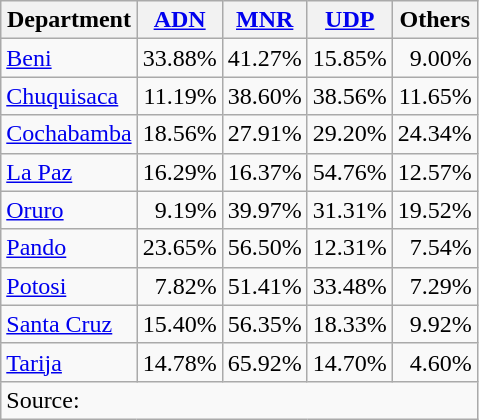<table class="wikitable sortable" style="text-align:right">
<tr>
<th>Department</th>
<th><a href='#'>ADN</a></th>
<th><a href='#'>MNR</a></th>
<th><a href='#'>UDP</a></th>
<th>Others</th>
</tr>
<tr>
<td align="left"><a href='#'>Beni</a></td>
<td>33.88%</td>
<td>41.27%</td>
<td>15.85%</td>
<td>9.00%</td>
</tr>
<tr>
<td align="left"><a href='#'>Chuquisaca</a></td>
<td>11.19%</td>
<td>38.60%</td>
<td>38.56%</td>
<td>11.65%</td>
</tr>
<tr>
<td align="left"><a href='#'>Cochabamba</a></td>
<td>18.56%</td>
<td>27.91%</td>
<td>29.20%</td>
<td>24.34%</td>
</tr>
<tr>
<td align="left"><a href='#'>La Paz</a></td>
<td>16.29%</td>
<td>16.37%</td>
<td>54.76%</td>
<td>12.57%</td>
</tr>
<tr>
<td align="left"><a href='#'>Oruro</a></td>
<td>9.19%</td>
<td>39.97%</td>
<td>31.31%</td>
<td>19.52%</td>
</tr>
<tr>
<td align="left"><a href='#'>Pando</a></td>
<td>23.65%</td>
<td>56.50%</td>
<td>12.31%</td>
<td>7.54%</td>
</tr>
<tr>
<td align="left"><a href='#'>Potosi</a></td>
<td>7.82%</td>
<td>51.41%</td>
<td>33.48%</td>
<td>7.29%</td>
</tr>
<tr>
<td align="left"><a href='#'>Santa Cruz</a></td>
<td>15.40%</td>
<td>56.35%</td>
<td>18.33%</td>
<td>9.92%</td>
</tr>
<tr>
<td align="left"><a href='#'>Tarija</a></td>
<td>14.78%</td>
<td>65.92%</td>
<td>14.70%</td>
<td>4.60%</td>
</tr>
<tr class="sortbottom">
<td colspan="5" align="left">Source: </td>
</tr>
</table>
